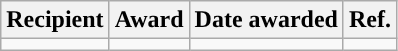<table class="wikitable sortable" style="text-align:center">
<tr>
<th>Recipient</th>
<th>Award</th>
<th>Date awarded</th>
<th>Ref.</th>
</tr>
<tr>
<td></td>
<td></td>
<td></td>
<td></td>
</tr>
</table>
